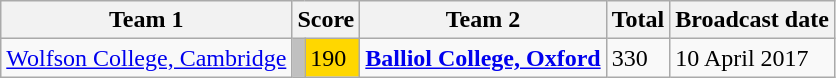<table class="wikitable">
<tr>
<th>Team 1</th>
<th colspan="2">Score</th>
<th>Team 2</th>
<th>Total</th>
<th>Broadcast date</th>
</tr>
<tr>
<td><a href='#'>Wolfson College, Cambridge</a></td>
<td style="background:silver"></td>
<td style="background:gold">190</td>
<td><strong><a href='#'>Balliol College, Oxford</a></strong></td>
<td>330</td>
<td>10 April 2017</td>
</tr>
</table>
